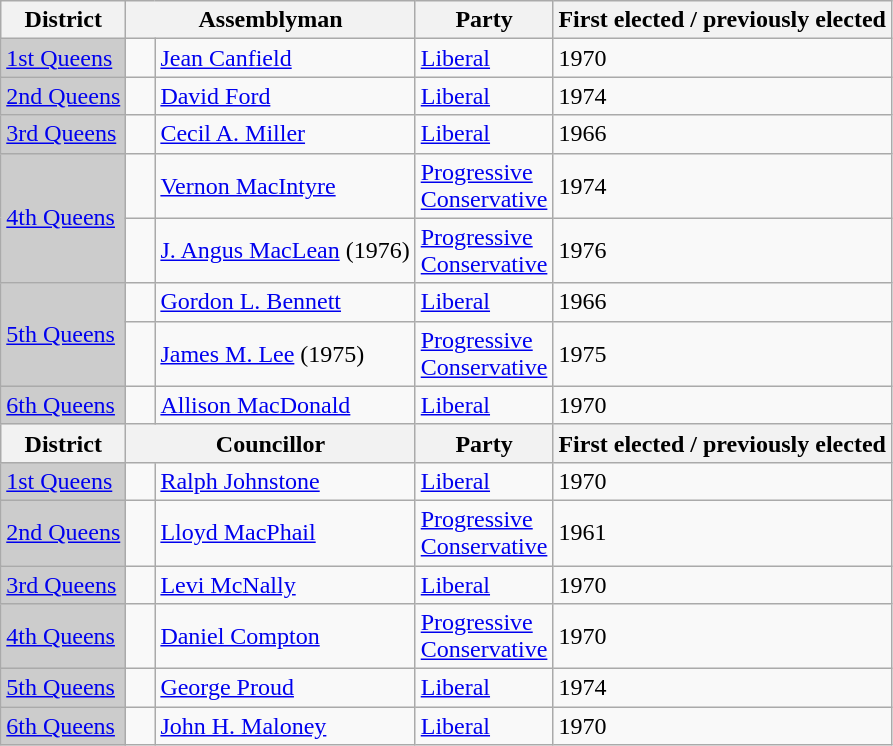<table class="wikitable sortable">
<tr>
<th>District</th>
<th colspan="2">Assemblyman</th>
<th>Party</th>
<th>First elected / previously elected</th>
</tr>
<tr>
<td bgcolor="CCCCCC"><a href='#'>1st Queens</a></td>
<td>   </td>
<td><a href='#'>Jean Canfield</a></td>
<td><a href='#'>Liberal</a></td>
<td>1970</td>
</tr>
<tr>
<td bgcolor="CCCCCC"><a href='#'>2nd Queens</a></td>
<td>   </td>
<td><a href='#'>David Ford</a></td>
<td><a href='#'>Liberal</a></td>
<td>1974</td>
</tr>
<tr>
<td bgcolor="CCCCCC"><a href='#'>3rd Queens</a></td>
<td>   </td>
<td><a href='#'>Cecil A. Miller</a></td>
<td><a href='#'>Liberal</a></td>
<td>1966</td>
</tr>
<tr>
<td rowspan=2 bgcolor="CCCCCC"><a href='#'>4th Queens</a></td>
<td>   </td>
<td><a href='#'>Vernon MacIntyre</a></td>
<td><a href='#'>Progressive <br> Conservative</a></td>
<td>1974</td>
</tr>
<tr>
<td> </td>
<td><a href='#'>J. Angus MacLean</a> (1976)</td>
<td><a href='#'>Progressive <br> Conservative</a></td>
<td>1976</td>
</tr>
<tr>
<td rowspan=2 bgcolor="CCCCCC"><a href='#'>5th Queens</a></td>
<td>   </td>
<td><a href='#'>Gordon L. Bennett</a></td>
<td><a href='#'>Liberal</a></td>
<td>1966</td>
</tr>
<tr>
<td> </td>
<td><a href='#'>James M. Lee</a> (1975)</td>
<td><a href='#'>Progressive <br> Conservative</a></td>
<td>1975</td>
</tr>
<tr>
<td bgcolor="CCCCCC"><a href='#'>6th Queens</a></td>
<td>   </td>
<td><a href='#'>Allison MacDonald</a></td>
<td><a href='#'>Liberal</a></td>
<td>1970</td>
</tr>
<tr>
<th>District</th>
<th colspan="2">Councillor</th>
<th>Party</th>
<th>First elected / previously elected</th>
</tr>
<tr>
<td bgcolor="CCCCCC"><a href='#'>1st Queens</a></td>
<td>   </td>
<td><a href='#'>Ralph Johnstone</a></td>
<td><a href='#'>Liberal</a></td>
<td>1970</td>
</tr>
<tr>
<td bgcolor="CCCCCC"><a href='#'>2nd Queens</a></td>
<td>   </td>
<td><a href='#'>Lloyd MacPhail</a></td>
<td><a href='#'>Progressive <br> Conservative</a></td>
<td>1961</td>
</tr>
<tr>
<td bgcolor="CCCCCC"><a href='#'>3rd Queens</a></td>
<td>   </td>
<td><a href='#'>Levi McNally</a></td>
<td><a href='#'>Liberal</a></td>
<td>1970</td>
</tr>
<tr>
<td bgcolor="CCCCCC"><a href='#'>4th Queens</a></td>
<td>   </td>
<td><a href='#'>Daniel Compton</a></td>
<td><a href='#'>Progressive <br> Conservative</a></td>
<td>1970</td>
</tr>
<tr>
<td bgcolor="CCCCCC"><a href='#'>5th Queens</a></td>
<td>   </td>
<td><a href='#'>George Proud</a></td>
<td><a href='#'>Liberal</a></td>
<td>1974</td>
</tr>
<tr>
<td bgcolor="CCCCCC"><a href='#'>6th Queens</a></td>
<td>   </td>
<td><a href='#'>John H. Maloney</a></td>
<td><a href='#'>Liberal</a></td>
<td>1970</td>
</tr>
</table>
